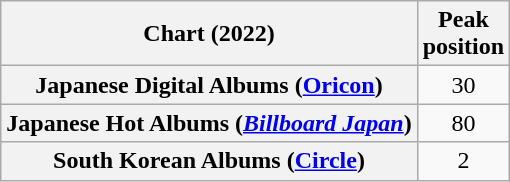<table class="wikitable sortable plainrowheaders" style="text-align:center">
<tr>
<th scope="col">Chart (2022)</th>
<th scope="col">Peak<br>position</th>
</tr>
<tr>
<th scope="row">Japanese Digital Albums (<a href='#'>Oricon</a>)</th>
<td>30</td>
</tr>
<tr>
<th scope="row">Japanese Hot Albums (<em><a href='#'>Billboard Japan</a></em>)</th>
<td>80</td>
</tr>
<tr>
<th scope="row">South Korean Albums (<a href='#'>Circle</a>)</th>
<td>2</td>
</tr>
</table>
